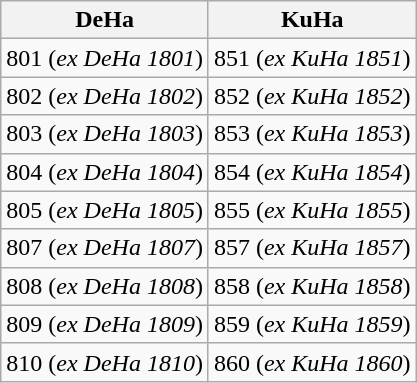<table class="wikitable">
<tr>
<th>DeHa</th>
<th>KuHa</th>
</tr>
<tr>
<td>801 (<em>ex DeHa 1801</em>)</td>
<td>851 (<em>ex KuHa 1851</em>)</td>
</tr>
<tr>
<td>802 (<em>ex DeHa 1802</em>)</td>
<td>852 (<em>ex KuHa 1852</em>)</td>
</tr>
<tr>
<td>803 (<em>ex DeHa 1803</em>)</td>
<td>853 (<em>ex KuHa 1853</em>)</td>
</tr>
<tr>
<td>804 (<em>ex DeHa 1804</em>)</td>
<td>854 (<em>ex KuHa 1854</em>)</td>
</tr>
<tr>
<td>805 (<em>ex DeHa 1805</em>)</td>
<td>855 (<em>ex KuHa 1855</em>)</td>
</tr>
<tr>
<td>807 (<em>ex DeHa 1807</em>)</td>
<td>857 (<em>ex KuHa 1857</em>)</td>
</tr>
<tr>
<td>808 (<em>ex DeHa 1808</em>)</td>
<td>858 (<em>ex KuHa 1858</em>)</td>
</tr>
<tr>
<td>809 (<em>ex DeHa 1809</em>)</td>
<td>859 (<em>ex KuHa 1859</em>)</td>
</tr>
<tr>
<td>810 (<em>ex DeHa 1810</em>)</td>
<td>860 (<em>ex KuHa 1860</em>)</td>
</tr>
</table>
